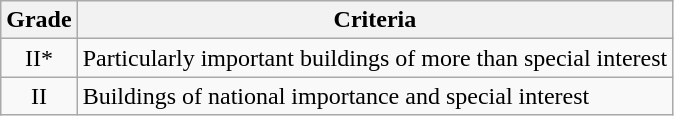<table class="wikitable">
<tr>
<th>Grade</th>
<th>Criteria</th>
</tr>
<tr>
<td align="center" >II*</td>
<td>Particularly important buildings of more than special interest</td>
</tr>
<tr>
<td align="center" >II</td>
<td>Buildings of national importance and special interest</td>
</tr>
</table>
